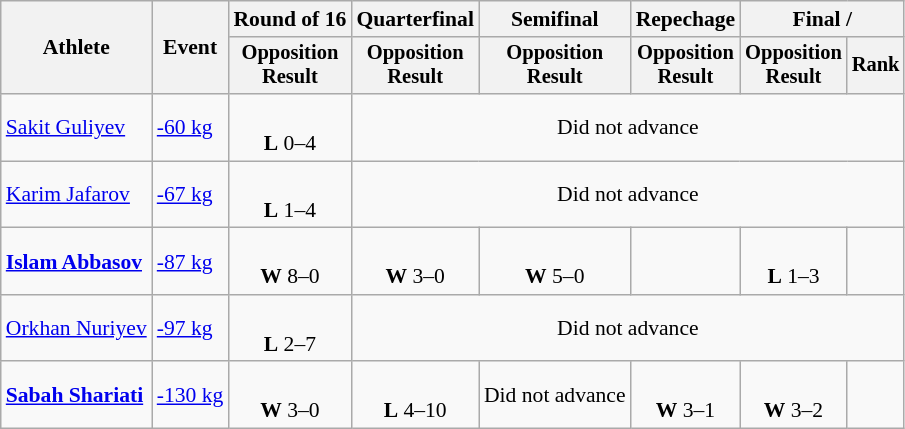<table class="wikitable" style="font-size:90%">
<tr>
<th rowspan="2">Athlete</th>
<th rowspan="2">Event</th>
<th>Round of 16</th>
<th>Quarterfinal</th>
<th>Semifinal</th>
<th>Repechage</th>
<th colspan=2>Final / </th>
</tr>
<tr style="font-size: 95%">
<th>Opposition<br>Result</th>
<th>Opposition<br>Result</th>
<th>Opposition<br>Result</th>
<th>Opposition<br>Result</th>
<th>Opposition<br>Result</th>
<th>Rank</th>
</tr>
<tr align=center>
<td align=left><a href='#'>Sakit Guliyev</a></td>
<td align=left><a href='#'>-60 kg</a></td>
<td><br><strong>L</strong> 0–4 <sup></sup></td>
<td colspan=5>Did not advance</td>
</tr>
<tr align=center>
<td align=left><a href='#'>Karim Jafarov</a></td>
<td align=left><a href='#'>-67 kg</a></td>
<td><br><strong>L</strong> 1–4 <sup></sup></td>
<td colspan=5>Did not advance</td>
</tr>
<tr align=center>
<td align=left><strong><a href='#'>Islam Abbasov</a></strong></td>
<td align=left><a href='#'>-87 kg</a></td>
<td><br><strong>W</strong> 8–0 <sup></sup></td>
<td><br><strong>W</strong> 3–0 <sup></sup></td>
<td><br><strong>W</strong> 5–0 <sup></sup></td>
<td></td>
<td><br><strong>L</strong> 1–3 <sup></sup></td>
<td></td>
</tr>
<tr align=center>
<td align=left><a href='#'>Orkhan Nuriyev</a></td>
<td align=left><a href='#'>-97 kg</a></td>
<td><br><strong>L</strong> 2–7 <sup></sup></td>
<td colspan=5>Did not advance</td>
</tr>
<tr align=center>
<td align=left><strong><a href='#'>Sabah Shariati</a></strong></td>
<td align=left><a href='#'>-130 kg</a></td>
<td><br><strong>W</strong> 3–0 <sup></sup></td>
<td><br><strong>L</strong> 4–10 <sup></sup></td>
<td>Did not advance</td>
<td><br><strong>W</strong> 3–1 <sup></sup></td>
<td><br><strong>W</strong> 3–2 <sup></sup></td>
<td></td>
</tr>
</table>
